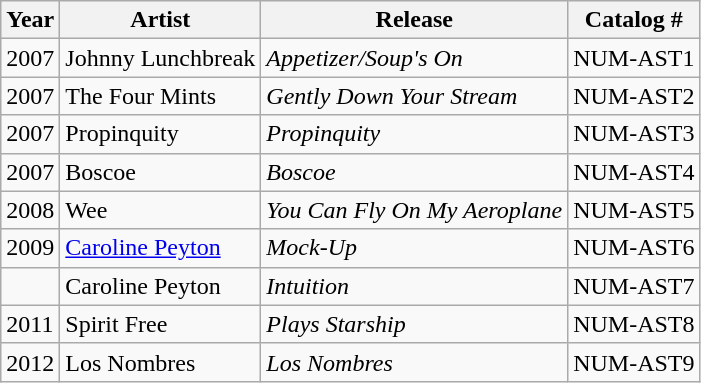<table class="wikitable sortable">
<tr>
<th>Year</th>
<th>Artist</th>
<th>Release</th>
<th>Catalog #</th>
</tr>
<tr>
<td>2007</td>
<td>Johnny Lunchbreak</td>
<td><em>Appetizer/Soup's On</em></td>
<td>NUM-AST1</td>
</tr>
<tr>
<td>2007</td>
<td>The Four Mints</td>
<td><em>Gently Down Your Stream</em></td>
<td>NUM-AST2</td>
</tr>
<tr>
<td>2007</td>
<td>Propinquity</td>
<td><em>Propinquity</em></td>
<td>NUM-AST3</td>
</tr>
<tr>
<td>2007</td>
<td>Boscoe</td>
<td><em>Boscoe</em></td>
<td>NUM-AST4</td>
</tr>
<tr>
<td>2008</td>
<td>Wee</td>
<td><em>You Can Fly On My Aeroplane</em></td>
<td>NUM-AST5</td>
</tr>
<tr>
<td>2009</td>
<td><a href='#'>Caroline Peyton</a></td>
<td><em>Mock-Up</em></td>
<td>NUM-AST6</td>
</tr>
<tr>
<td></td>
<td>Caroline Peyton</td>
<td><em>Intuition</em></td>
<td>NUM-AST7</td>
</tr>
<tr>
<td>2011</td>
<td>Spirit Free</td>
<td><em>Plays Starship</em></td>
<td>NUM-AST8</td>
</tr>
<tr>
<td>2012</td>
<td>Los Nombres</td>
<td><em>Los Nombres</em></td>
<td>NUM-AST9</td>
</tr>
</table>
